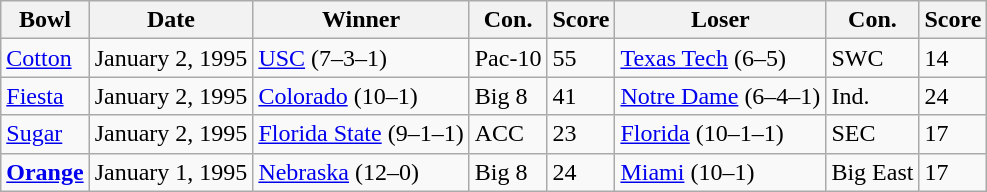<table class="wikitable">
<tr>
<th>Bowl</th>
<th>Date</th>
<th>Winner</th>
<th>Con.</th>
<th>Score</th>
<th>Loser</th>
<th>Con.</th>
<th>Score</th>
</tr>
<tr>
<td><a href='#'>Cotton</a></td>
<td>January 2, 1995</td>
<td> <a href='#'>USC</a> (7–3–1)</td>
<td>Pac-10 </td>
<td>55</td>
<td><a href='#'>Texas Tech</a> (6–5)</td>
<td>SWC</td>
<td>14</td>
</tr>
<tr>
<td><a href='#'>Fiesta</a></td>
<td>January 2, 1995</td>
<td> <a href='#'>Colorado</a> (10–1)</td>
<td>Big 8 </td>
<td>41</td>
<td><a href='#'>Notre Dame</a> (6–4–1)</td>
<td>Ind.</td>
<td>24</td>
</tr>
<tr>
<td><a href='#'>Sugar</a></td>
<td>January 2, 1995</td>
<td> <a href='#'>Florida State</a> (9–1–1)</td>
<td>ACC</td>
<td>23</td>
<td> <a href='#'>Florida</a> (10–1–1)</td>
<td>SEC</td>
<td>17</td>
</tr>
<tr>
<td><strong><a href='#'>Orange</a></strong></td>
<td>January 1, 1995</td>
<td> <a href='#'>Nebraska</a> (12–0)</td>
<td>Big 8</td>
<td>24</td>
<td> <a href='#'>Miami</a> (10–1)</td>
<td>Big East</td>
<td>17</td>
</tr>
</table>
